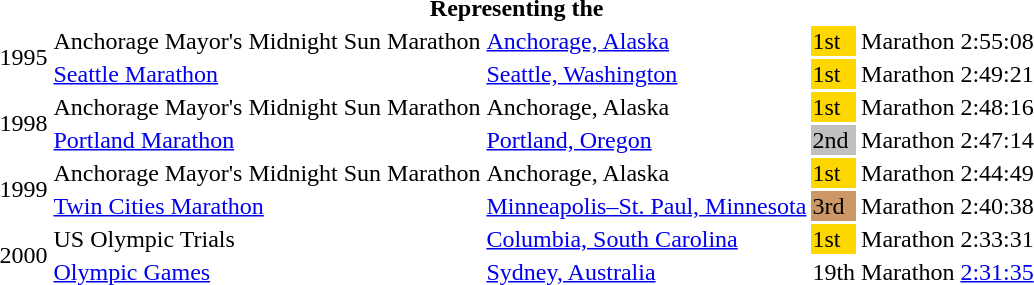<table>
<tr>
<th colspan="6">Representing the </th>
</tr>
<tr>
<td rowspan=2>1995</td>
<td>Anchorage Mayor's Midnight Sun Marathon</td>
<td><a href='#'>Anchorage, Alaska</a></td>
<td bgcolor=gold>1st</td>
<td>Marathon</td>
<td>2:55:08</td>
</tr>
<tr>
<td><a href='#'>Seattle Marathon</a></td>
<td><a href='#'>Seattle, Washington</a></td>
<td bgcolor=gold>1st</td>
<td>Marathon</td>
<td>2:49:21</td>
</tr>
<tr>
<td rowspan=2>1998</td>
<td>Anchorage Mayor's Midnight Sun Marathon</td>
<td>Anchorage, Alaska</td>
<td bgcolor=gold>1st</td>
<td>Marathon</td>
<td>2:48:16</td>
</tr>
<tr>
<td><a href='#'>Portland Marathon</a></td>
<td><a href='#'>Portland, Oregon</a></td>
<td bgcolor=silver>2nd</td>
<td>Marathon</td>
<td>2:47:14</td>
</tr>
<tr>
<td rowspan=2>1999</td>
<td>Anchorage Mayor's Midnight Sun Marathon</td>
<td>Anchorage, Alaska</td>
<td bgcolor=gold>1st</td>
<td>Marathon</td>
<td>2:44:49</td>
</tr>
<tr>
<td><a href='#'>Twin Cities Marathon</a></td>
<td><a href='#'>Minneapolis–St. Paul, Minnesota</a></td>
<td bgcolor=cc9966>3rd</td>
<td>Marathon</td>
<td>2:40:38</td>
</tr>
<tr>
<td rowspan=2>2000</td>
<td>US Olympic Trials</td>
<td><a href='#'>Columbia, South Carolina</a></td>
<td bgcolor=gold>1st</td>
<td>Marathon</td>
<td>2:33:31</td>
</tr>
<tr>
<td><a href='#'>Olympic Games</a></td>
<td><a href='#'>Sydney, Australia</a></td>
<td>19th</td>
<td>Marathon</td>
<td><a href='#'>2:31:35</a></td>
</tr>
</table>
